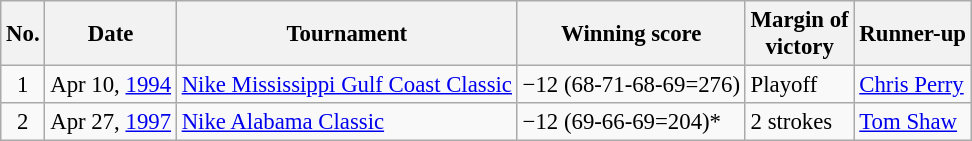<table class="wikitable" style="font-size:95%;">
<tr>
<th>No.</th>
<th>Date</th>
<th>Tournament</th>
<th>Winning score</th>
<th>Margin of<br>victory</th>
<th>Runner-up</th>
</tr>
<tr>
<td align=center>1</td>
<td align=right>Apr 10, <a href='#'>1994</a></td>
<td><a href='#'>Nike Mississippi Gulf Coast Classic</a></td>
<td>−12 (68-71-68-69=276)</td>
<td>Playoff</td>
<td> <a href='#'>Chris Perry</a></td>
</tr>
<tr>
<td align=center>2</td>
<td align=right>Apr 27, <a href='#'>1997</a></td>
<td><a href='#'>Nike Alabama Classic</a></td>
<td>−12 (69-66-69=204)*</td>
<td>2 strokes</td>
<td> <a href='#'>Tom Shaw</a></td>
</tr>
</table>
